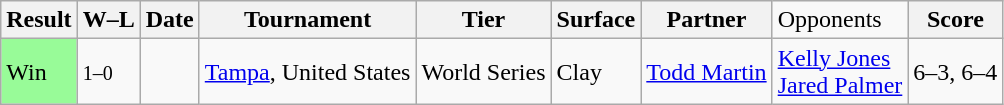<table class="sortable wikitable">
<tr>
<th>Result</th>
<th class=unsortable>W–L</th>
<th>Date</th>
<th>Tournament</th>
<th>Tier</th>
<th>Surface</th>
<th>Partner</th>
<td>Opponents</td>
<th class=unsortable>Score</th>
</tr>
<tr>
<td style="background:#98fb98;">Win</td>
<td><small>1–0</small></td>
<td></td>
<td><a href='#'>Tampa</a>, United States</td>
<td>World Series</td>
<td>Clay</td>
<td> <a href='#'>Todd Martin</a></td>
<td> <a href='#'>Kelly Jones</a> <br>  <a href='#'>Jared Palmer</a></td>
<td>6–3, 6–4</td>
</tr>
</table>
